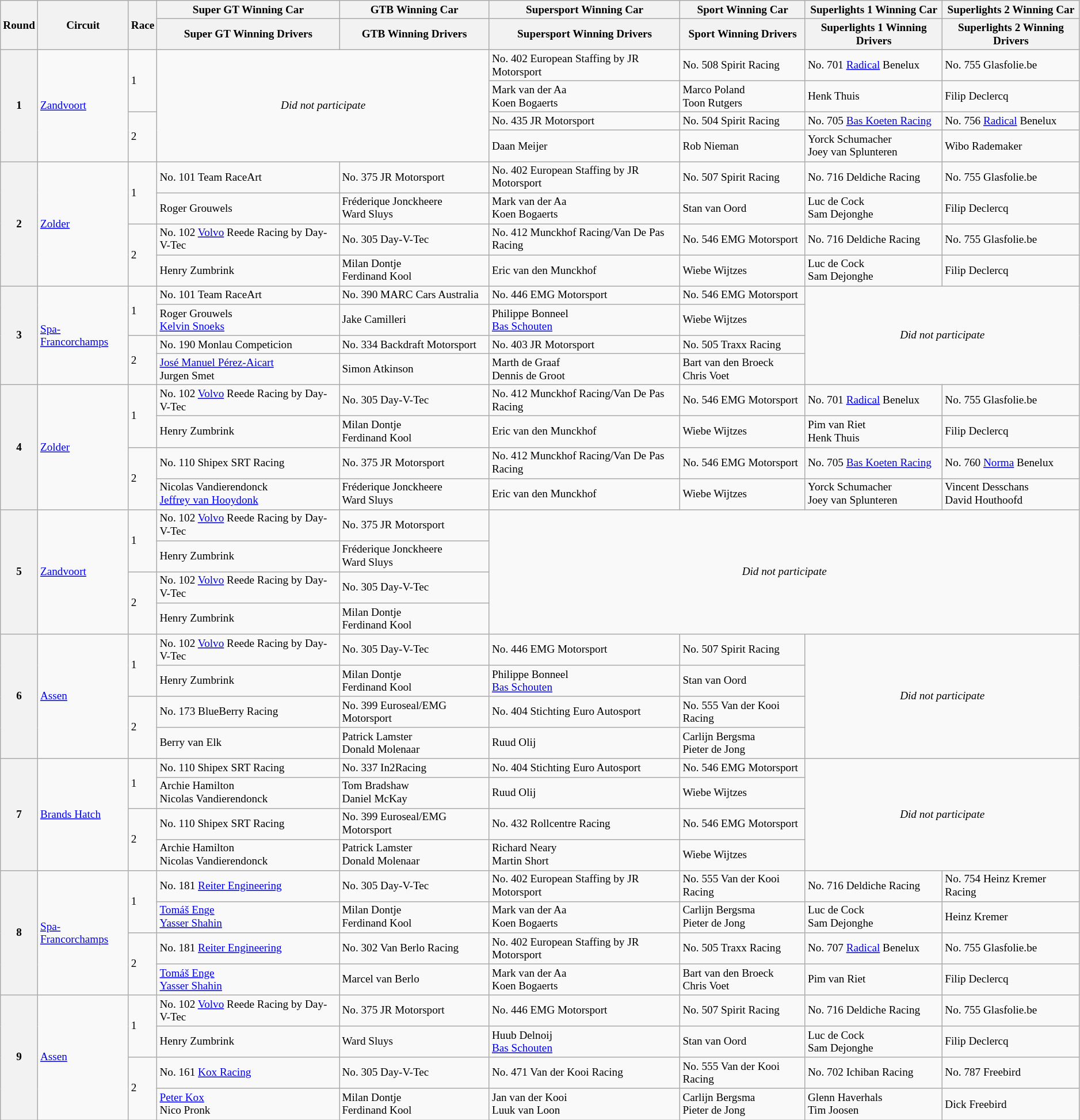<table class="wikitable" style="font-size: 80%;">
<tr>
<th rowspan=2>Round</th>
<th rowspan=2>Circuit</th>
<th rowspan=2>Race</th>
<th>Super GT Winning Car</th>
<th>GTB Winning Car</th>
<th>Supersport Winning Car</th>
<th>Sport Winning Car</th>
<th>Superlights 1 Winning Car</th>
<th>Superlights 2 Winning Car</th>
</tr>
<tr>
<th>Super GT Winning Drivers</th>
<th>GTB Winning Drivers</th>
<th>Supersport Winning Drivers</th>
<th>Sport Winning Drivers</th>
<th>Superlights 1 Winning Drivers</th>
<th>Superlights 2 Winning Drivers</th>
</tr>
<tr>
<th rowspan=4>1</th>
<td rowspan=4> <a href='#'>Zandvoort</a></td>
<td rowspan=2>1</td>
<td rowspan=4 colspan=2 align=center><em>Did not participate</em></td>
<td>No. 402 European Staffing by JR Motorsport</td>
<td>No. 508 Spirit Racing</td>
<td>No. 701 <a href='#'>Radical</a> Benelux</td>
<td>No. 755 Glasfolie.be</td>
</tr>
<tr>
<td> Mark van der Aa<br> Koen Bogaerts</td>
<td> Marco Poland<br> Toon Rutgers</td>
<td> Henk Thuis</td>
<td> Filip Declercq</td>
</tr>
<tr>
<td rowspan=2>2</td>
<td>No. 435 JR Motorsport</td>
<td>No. 504 Spirit Racing</td>
<td>No. 705 <a href='#'>Bas Koeten Racing</a></td>
<td>No. 756 <a href='#'>Radical</a> Benelux</td>
</tr>
<tr>
<td> Daan Meijer</td>
<td> Rob Nieman</td>
<td> Yorck Schumacher<br> Joey van Splunteren</td>
<td> Wibo Rademaker</td>
</tr>
<tr>
<th rowspan=4>2</th>
<td rowspan=4> <a href='#'>Zolder</a></td>
<td rowspan=2>1</td>
<td>No. 101 Team RaceArt</td>
<td>No. 375 JR Motorsport</td>
<td>No. 402 European Staffing by JR Motorsport</td>
<td>No. 507 Spirit Racing</td>
<td>No. 716 Deldiche Racing</td>
<td>No. 755 Glasfolie.be</td>
</tr>
<tr>
<td> Roger Grouwels</td>
<td> Fréderique Jonckheere<br> Ward Sluys</td>
<td> Mark van der Aa<br> Koen Bogaerts</td>
<td> Stan van Oord</td>
<td> Luc de Cock<br> Sam Dejonghe</td>
<td> Filip Declercq</td>
</tr>
<tr>
<td rowspan=2>2</td>
<td>No. 102 <a href='#'>Volvo</a> Reede Racing by Day-V-Tec</td>
<td>No. 305 Day-V-Tec</td>
<td>No. 412 Munckhof Racing/Van De Pas Racing</td>
<td>No. 546 EMG Motorsport</td>
<td>No. 716 Deldiche Racing</td>
<td>No. 755 Glasfolie.be</td>
</tr>
<tr>
<td> Henry Zumbrink</td>
<td> Milan Dontje<br> Ferdinand Kool</td>
<td> Eric van den Munckhof</td>
<td> Wiebe Wijtzes</td>
<td> Luc de Cock<br> Sam Dejonghe</td>
<td> Filip Declercq</td>
</tr>
<tr>
<th rowspan=4>3</th>
<td rowspan=4> <a href='#'>Spa-Francorchamps</a></td>
<td rowspan=2>1</td>
<td>No. 101 Team RaceArt</td>
<td>No. 390 MARC Cars Australia</td>
<td>No. 446 EMG Motorsport</td>
<td>No. 546 EMG Motorsport</td>
<td rowspan=4 colspan=2 align=center><em>Did not participate</em></td>
</tr>
<tr>
<td> Roger Grouwels<br> <a href='#'>Kelvin Snoeks</a></td>
<td> Jake Camilleri</td>
<td> Philippe Bonneel<br> <a href='#'>Bas Schouten</a></td>
<td> Wiebe Wijtzes</td>
</tr>
<tr>
<td rowspan=2>2</td>
<td>No. 190 Monlau Competicion</td>
<td>No. 334 Backdraft Motorsport</td>
<td>No. 403 JR Motorsport</td>
<td>No. 505 Traxx Racing</td>
</tr>
<tr>
<td> <a href='#'>José Manuel Pérez-Aicart</a><br> Jurgen Smet</td>
<td> Simon Atkinson</td>
<td> Marth de Graaf<br> Dennis de Groot</td>
<td> Bart van den Broeck<br> Chris Voet</td>
</tr>
<tr>
<th rowspan=4>4</th>
<td rowspan=4> <a href='#'>Zolder</a></td>
<td rowspan=2>1</td>
<td>No. 102 <a href='#'>Volvo</a> Reede Racing by Day-V-Tec</td>
<td>No. 305 Day-V-Tec</td>
<td>No. 412 Munckhof Racing/Van De Pas Racing</td>
<td>No. 546 EMG Motorsport</td>
<td>No. 701 <a href='#'>Radical</a> Benelux</td>
<td>No. 755 Glasfolie.be</td>
</tr>
<tr>
<td> Henry Zumbrink</td>
<td> Milan Dontje<br> Ferdinand Kool</td>
<td> Eric van den Munckhof</td>
<td> Wiebe Wijtzes</td>
<td> Pim van Riet<br> Henk Thuis</td>
<td> Filip Declercq</td>
</tr>
<tr>
<td rowspan=2>2</td>
<td>No. 110 Shipex SRT Racing</td>
<td>No. 375 JR Motorsport</td>
<td>No. 412 Munckhof Racing/Van De Pas Racing</td>
<td>No. 546 EMG Motorsport</td>
<td>No. 705 <a href='#'>Bas Koeten Racing</a></td>
<td>No. 760 <a href='#'>Norma</a> Benelux</td>
</tr>
<tr>
<td> Nicolas Vandierendonck<br> <a href='#'>Jeffrey van Hooydonk</a></td>
<td> Fréderique Jonckheere<br> Ward Sluys</td>
<td> Eric van den Munckhof</td>
<td> Wiebe Wijtzes</td>
<td> Yorck Schumacher<br> Joey van Splunteren</td>
<td> Vincent Desschans<br> David Houthoofd</td>
</tr>
<tr>
<th rowspan=4>5</th>
<td rowspan=4> <a href='#'>Zandvoort</a></td>
<td rowspan=2>1</td>
<td>No. 102 <a href='#'>Volvo</a> Reede Racing by Day-V-Tec</td>
<td>No. 375 JR Motorsport</td>
<td rowspan=4 colspan=4 align=center><em>Did not participate</em></td>
</tr>
<tr>
<td> Henry Zumbrink</td>
<td> Fréderique Jonckheere<br> Ward Sluys</td>
</tr>
<tr>
<td rowspan=2>2</td>
<td>No. 102 <a href='#'>Volvo</a> Reede Racing by Day-V-Tec</td>
<td>No. 305 Day-V-Tec</td>
</tr>
<tr>
<td> Henry Zumbrink</td>
<td> Milan Dontje<br> Ferdinand Kool</td>
</tr>
<tr>
<th rowspan=4>6</th>
<td rowspan=4> <a href='#'>Assen</a></td>
<td rowspan=2>1</td>
<td>No. 102 <a href='#'>Volvo</a> Reede Racing by Day-V-Tec</td>
<td>No. 305 Day-V-Tec</td>
<td>No. 446 EMG Motorsport</td>
<td>No. 507 Spirit Racing</td>
<td rowspan=4 colspan=2 align=center><em>Did not participate</em></td>
</tr>
<tr>
<td> Henry Zumbrink</td>
<td> Milan Dontje<br> Ferdinand Kool</td>
<td> Philippe Bonneel<br> <a href='#'>Bas Schouten</a></td>
<td> Stan van Oord</td>
</tr>
<tr>
<td rowspan=2>2</td>
<td>No. 173 BlueBerry Racing</td>
<td>No. 399 Euroseal/EMG Motorsport</td>
<td>No. 404 Stichting Euro Autosport</td>
<td>No. 555 Van der Kooi Racing</td>
</tr>
<tr>
<td> Berry van Elk</td>
<td> Patrick Lamster<br> Donald Molenaar</td>
<td> Ruud Olij</td>
<td> Carlijn Bergsma<br> Pieter de Jong</td>
</tr>
<tr>
<th rowspan=4>7</th>
<td rowspan=4> <a href='#'>Brands Hatch</a></td>
<td rowspan=2>1</td>
<td>No. 110 Shipex SRT Racing</td>
<td>No. 337 In2Racing</td>
<td>No. 404 Stichting Euro Autosport</td>
<td>No. 546 EMG Motorsport</td>
<td rowspan=4 colspan=2 align=center><em>Did not participate</em></td>
</tr>
<tr>
<td> Archie Hamilton<br> Nicolas Vandierendonck</td>
<td> Tom Bradshaw<br> Daniel McKay</td>
<td> Ruud Olij</td>
<td> Wiebe Wijtzes</td>
</tr>
<tr>
<td rowspan=2>2</td>
<td>No. 110 Shipex SRT Racing</td>
<td>No. 399 Euroseal/EMG Motorsport</td>
<td>No. 432 Rollcentre Racing</td>
<td>No. 546 EMG Motorsport</td>
</tr>
<tr>
<td> Archie Hamilton<br> Nicolas Vandierendonck</td>
<td> Patrick Lamster<br> Donald Molenaar</td>
<td> Richard Neary<br> Martin Short</td>
<td> Wiebe Wijtzes</td>
</tr>
<tr>
<th rowspan=4>8</th>
<td rowspan=4> <a href='#'>Spa-Francorchamps</a></td>
<td rowspan=2>1</td>
<td>No. 181 <a href='#'>Reiter Engineering</a></td>
<td>No. 305 Day-V-Tec</td>
<td>No. 402 European Staffing by JR Motorsport</td>
<td>No. 555 Van der Kooi Racing</td>
<td>No. 716 Deldiche Racing</td>
<td>No. 754 Heinz Kremer Racing</td>
</tr>
<tr>
<td> <a href='#'>Tomáš Enge</a><br> <a href='#'>Yasser Shahin</a></td>
<td> Milan Dontje<br> Ferdinand Kool</td>
<td> Mark van der Aa<br> Koen Bogaerts</td>
<td> Carlijn Bergsma<br> Pieter de Jong</td>
<td> Luc de Cock<br> Sam Dejonghe</td>
<td> Heinz Kremer</td>
</tr>
<tr>
<td rowspan=2>2</td>
<td>No. 181 <a href='#'>Reiter Engineering</a></td>
<td>No. 302 Van Berlo Racing</td>
<td>No. 402 European Staffing by JR Motorsport</td>
<td>No. 505 Traxx Racing</td>
<td>No. 707 <a href='#'>Radical</a> Benelux</td>
<td>No. 755 Glasfolie.be</td>
</tr>
<tr>
<td> <a href='#'>Tomáš Enge</a><br> <a href='#'>Yasser Shahin</a></td>
<td> Marcel van Berlo</td>
<td> Mark van der Aa<br> Koen Bogaerts</td>
<td> Bart van den Broeck<br> Chris Voet</td>
<td> Pim van Riet</td>
<td> Filip Declercq</td>
</tr>
<tr>
<th rowspan=4>9</th>
<td rowspan=4> <a href='#'>Assen</a></td>
<td rowspan=2>1</td>
<td>No. 102 <a href='#'>Volvo</a> Reede Racing by Day-V-Tec</td>
<td>No. 375 JR Motorsport</td>
<td>No. 446 EMG Motorsport</td>
<td>No. 507 Spirit Racing</td>
<td>No. 716 Deldiche Racing</td>
<td>No. 755 Glasfolie.be</td>
</tr>
<tr>
<td> Henry Zumbrink</td>
<td> Ward Sluys</td>
<td> Huub Delnoij<br> <a href='#'>Bas Schouten</a></td>
<td> Stan van Oord</td>
<td> Luc de Cock<br> Sam Dejonghe</td>
<td> Filip Declercq</td>
</tr>
<tr>
<td rowspan=2>2</td>
<td>No. 161 <a href='#'>Kox Racing</a></td>
<td>No. 305 Day-V-Tec</td>
<td>No. 471 Van der Kooi Racing</td>
<td>No. 555 Van der Kooi Racing</td>
<td>No. 702 Ichiban Racing</td>
<td>No. 787 Freebird</td>
</tr>
<tr>
<td> <a href='#'>Peter Kox</a><br> Nico Pronk</td>
<td> Milan Dontje<br> Ferdinand Kool</td>
<td> Jan van der Kooi<br> Luuk van Loon</td>
<td> Carlijn Bergsma<br> Pieter de Jong</td>
<td> Glenn Haverhals<br> Tim Joosen</td>
<td> Dick Freebird</td>
</tr>
</table>
